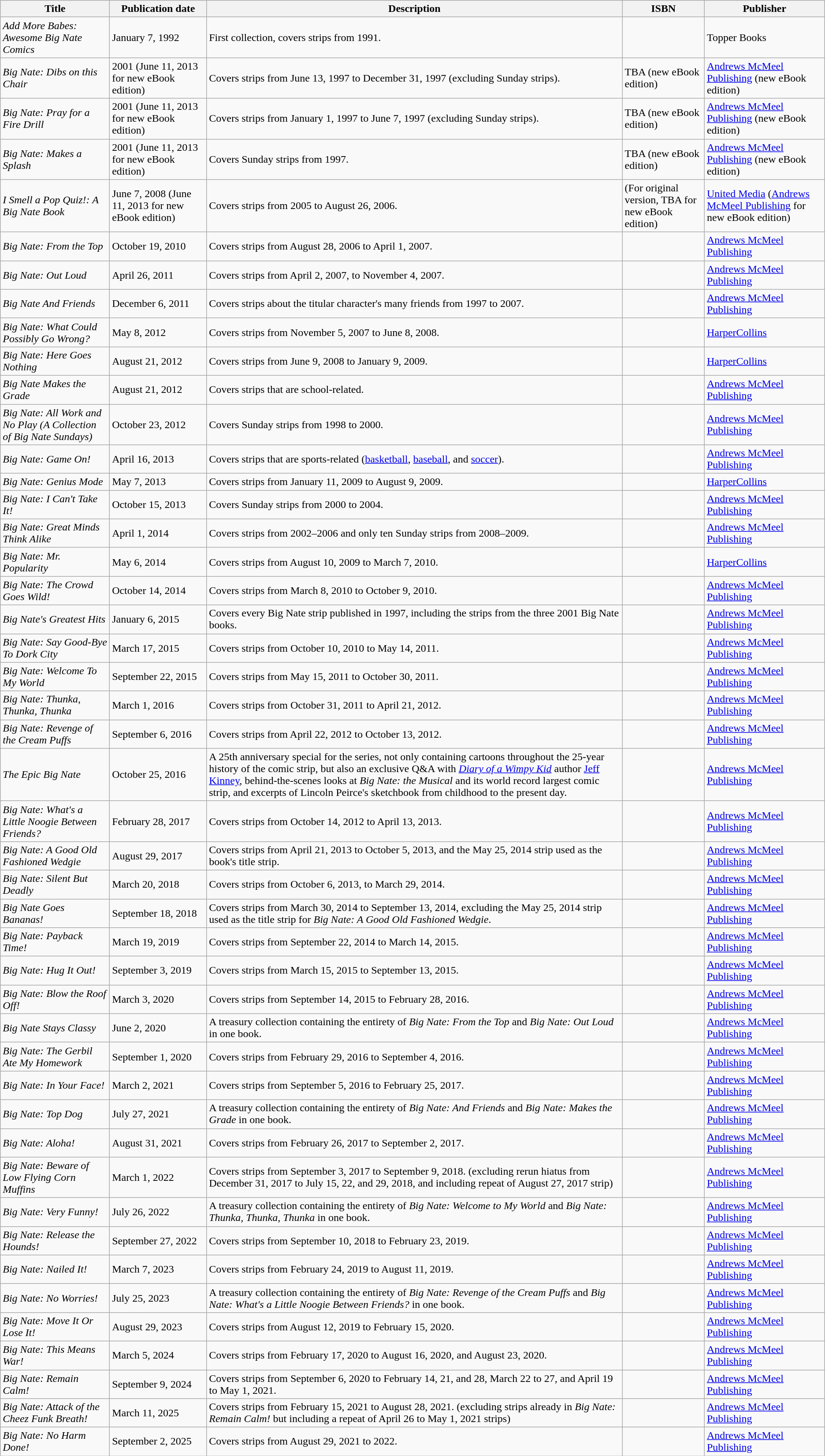<table class="wikitable">
<tr>
<th>Title</th>
<th>Publication date</th>
<th>Description</th>
<th>ISBN</th>
<th>Publisher</th>
</tr>
<tr>
<td><em>Add More Babes: Awesome Big Nate Comics</em></td>
<td>January 7, 1992</td>
<td>First collection, covers strips from 1991.</td>
<td></td>
<td>Topper Books</td>
</tr>
<tr>
<td><em>Big Nate: Dibs on this Chair</em></td>
<td>2001 (June 11, 2013 for new eBook edition)</td>
<td>Covers strips from June 13, 1997 to December 31, 1997 (excluding Sunday strips).</td>
<td>TBA (new eBook edition)</td>
<td><a href='#'>Andrews McMeel Publishing</a> (new eBook edition)</td>
</tr>
<tr>
<td><em>Big Nate: Pray for a Fire Drill</em></td>
<td>2001 (June 11, 2013 for new eBook edition)</td>
<td>Covers strips from January 1, 1997 to June 7, 1997 (excluding Sunday strips).</td>
<td>TBA (new eBook edition)</td>
<td><a href='#'>Andrews McMeel Publishing</a> (new eBook edition)</td>
</tr>
<tr>
<td><em>Big Nate: Makes a Splash</em></td>
<td>2001 (June 11, 2013 for new eBook edition)</td>
<td>Covers Sunday strips from 1997.</td>
<td>TBA (new eBook edition)</td>
<td><a href='#'>Andrews McMeel Publishing</a> (new eBook edition)</td>
</tr>
<tr>
<td><em>I Smell a Pop Quiz!: A Big Nate Book</em></td>
<td>June 7, 2008 (June 11, 2013 for new eBook edition)</td>
<td>Covers strips from 2005 to August 26, 2006.</td>
<td> (For original version, TBA for new eBook edition)</td>
<td><a href='#'>United Media</a> (<a href='#'>Andrews McMeel Publishing</a> for new eBook edition)</td>
</tr>
<tr>
<td><em>Big Nate: From the Top</em></td>
<td>October 19, 2010</td>
<td>Covers strips from August 28, 2006 to April 1, 2007.</td>
<td></td>
<td><a href='#'>Andrews McMeel Publishing</a></td>
</tr>
<tr>
<td><em>Big Nate: Out Loud</em></td>
<td>April 26, 2011</td>
<td>Covers strips from April 2, 2007, to November 4, 2007.</td>
<td></td>
<td><a href='#'>Andrews McMeel Publishing</a></td>
</tr>
<tr>
<td><em> Big Nate And Friends</em></td>
<td>December 6, 2011</td>
<td>Covers strips about the titular character's many friends from 1997 to 2007.</td>
<td></td>
<td><a href='#'>Andrews McMeel Publishing</a></td>
</tr>
<tr>
<td><em>Big Nate: What Could Possibly Go Wrong?</em></td>
<td>May 8, 2012</td>
<td>Covers strips from November 5, 2007 to June 8, 2008.</td>
<td></td>
<td><a href='#'>HarperCollins</a></td>
</tr>
<tr>
<td><em>Big Nate: Here Goes Nothing</em></td>
<td>August 21, 2012</td>
<td>Covers strips from June 9, 2008 to January 9, 2009.</td>
<td></td>
<td><a href='#'>HarperCollins</a></td>
</tr>
<tr>
<td><em>Big Nate Makes the Grade</em></td>
<td>August 21, 2012</td>
<td>Covers strips that are school-related.</td>
<td></td>
<td><a href='#'>Andrews McMeel Publishing</a></td>
</tr>
<tr>
<td><em>Big Nate: All Work and No Play (A Collection of Big Nate Sundays)</em></td>
<td>October 23, 2012</td>
<td>Covers Sunday strips from 1998 to 2000.</td>
<td></td>
<td><a href='#'>Andrews McMeel Publishing</a></td>
</tr>
<tr>
<td><em>Big Nate: Game On!</em></td>
<td>April 16, 2013</td>
<td>Covers strips that are sports-related (<a href='#'>basketball</a>, <a href='#'>baseball</a>, and <a href='#'>soccer</a>).</td>
<td></td>
<td><a href='#'>Andrews McMeel Publishing</a></td>
</tr>
<tr>
<td><em>Big Nate: Genius Mode</em></td>
<td>May 7, 2013</td>
<td>Covers strips from January 11, 2009 to August 9, 2009.</td>
<td></td>
<td><a href='#'>HarperCollins</a></td>
</tr>
<tr>
<td><em>Big Nate: I Can't Take It!</em></td>
<td>October 15, 2013</td>
<td>Covers Sunday strips from 2000 to 2004.</td>
<td></td>
<td><a href='#'>Andrews McMeel Publishing</a></td>
</tr>
<tr>
<td><em>Big Nate: Great Minds Think Alike</em></td>
<td>April 1, 2014</td>
<td>Covers strips from 2002–2006 and only ten Sunday strips from 2008–2009.</td>
<td></td>
<td><a href='#'>Andrews McMeel Publishing</a></td>
</tr>
<tr>
<td><em>Big Nate: Mr. Popularity</em></td>
<td>May 6, 2014</td>
<td>Covers strips from August 10, 2009 to March 7, 2010.</td>
<td></td>
<td><a href='#'>HarperCollins</a></td>
</tr>
<tr>
<td><em>Big Nate: The Crowd Goes Wild!</em></td>
<td>October 14, 2014</td>
<td>Covers strips from March 8, 2010 to October 9, 2010.</td>
<td></td>
<td><a href='#'>Andrews McMeel Publishing</a></td>
</tr>
<tr>
<td><em>Big Nate's Greatest Hits</em></td>
<td>January 6, 2015</td>
<td>Covers every Big Nate strip published in 1997, including the strips from the three 2001 Big Nate books.</td>
<td></td>
<td><a href='#'>Andrews McMeel Publishing</a></td>
</tr>
<tr>
<td><em>Big Nate: Say Good-Bye To Dork City</em></td>
<td>March 17, 2015</td>
<td>Covers strips from October 10, 2010 to May 14, 2011.</td>
<td></td>
<td><a href='#'>Andrews McMeel Publishing</a></td>
</tr>
<tr>
<td><em>Big Nate: Welcome To My World</em></td>
<td>September 22, 2015</td>
<td>Covers strips from May 15, 2011 to October 30, 2011.</td>
<td></td>
<td><a href='#'>Andrews McMeel Publishing</a></td>
</tr>
<tr>
<td><em>Big Nate: Thunka, Thunka, Thunka</em></td>
<td>March 1, 2016</td>
<td>Covers strips from October 31, 2011 to April 21, 2012.</td>
<td></td>
<td><a href='#'>Andrews McMeel Publishing</a></td>
</tr>
<tr>
<td><em>Big Nate: Revenge of the Cream Puffs</em></td>
<td>September 6, 2016</td>
<td>Covers strips from April 22, 2012 to October 13, 2012.</td>
<td></td>
<td><a href='#'>Andrews McMeel Publishing</a></td>
</tr>
<tr>
<td><em>The Epic Big Nate</em></td>
<td>October 25, 2016</td>
<td>A 25th anniversary special for the series, not only containing cartoons throughout the 25-year history of the comic strip, but also an exclusive Q&A with <em><a href='#'>Diary of a Wimpy Kid</a></em> author <a href='#'>Jeff Kinney</a>, behind-the-scenes looks at <em>Big Nate: the Musical</em> and its world record largest comic strip, and excerpts of Lincoln Peirce's sketchbook from childhood to the present day.</td>
<td></td>
<td><a href='#'>Andrews McMeel Publishing</a></td>
</tr>
<tr>
<td><em>Big Nate: What's a Little Noogie Between Friends?</em></td>
<td>February 28, 2017</td>
<td>Covers strips from October 14, 2012 to April 13, 2013.</td>
<td></td>
<td><a href='#'>Andrews McMeel Publishing</a></td>
</tr>
<tr>
<td><em>Big Nate: A Good Old Fashioned Wedgie</em></td>
<td>August 29, 2017</td>
<td>Covers strips from April 21, 2013 to October 5, 2013, and the May 25, 2014 strip used as the book's title strip.</td>
<td></td>
<td><a href='#'>Andrews McMeel Publishing</a></td>
</tr>
<tr>
<td><em>Big Nate: Silent But Deadly</em></td>
<td>March 20, 2018</td>
<td>Covers strips from October 6, 2013, to March 29, 2014.</td>
<td></td>
<td><a href='#'>Andrews McMeel Publishing</a></td>
</tr>
<tr>
<td><em>Big Nate Goes Bananas!</em></td>
<td>September 18, 2018</td>
<td>Covers strips from March 30, 2014 to September 13, 2014, excluding the May 25, 2014 strip used as the title strip for <em>Big Nate: A Good Old Fashioned Wedgie</em>.</td>
<td></td>
<td><a href='#'>Andrews McMeel Publishing</a></td>
</tr>
<tr>
<td><em>Big Nate: Payback Time!</em></td>
<td>March 19, 2019</td>
<td>Covers strips from September 22, 2014 to March 14, 2015.</td>
<td></td>
<td><a href='#'>Andrews McMeel Publishing</a></td>
</tr>
<tr>
<td><em>Big Nate: Hug It Out!</em></td>
<td>September 3, 2019</td>
<td>Covers strips from March 15, 2015 to September 13, 2015.</td>
<td></td>
<td><a href='#'>Andrews McMeel Publishing</a></td>
</tr>
<tr>
<td><em>Big Nate: Blow the Roof Off!</em></td>
<td>March 3, 2020</td>
<td>Covers strips from September 14, 2015 to February 28, 2016.</td>
<td></td>
<td><a href='#'>Andrews McMeel Publishing</a></td>
</tr>
<tr>
<td><em>Big Nate Stays Classy</em></td>
<td>June 2, 2020</td>
<td>A treasury collection containing the entirety of <em>Big Nate: From the Top</em> and <em>Big Nate: Out Loud</em> in one book.</td>
<td></td>
<td><a href='#'>Andrews McMeel Publishing</a></td>
</tr>
<tr>
<td><em>Big Nate: The Gerbil Ate My Homework</em></td>
<td>September 1, 2020</td>
<td>Covers strips from February 29, 2016 to September 4, 2016.</td>
<td></td>
<td><a href='#'>Andrews McMeel Publishing</a></td>
</tr>
<tr>
<td><em>Big Nate: In Your Face!</em></td>
<td>March 2, 2021</td>
<td>Covers strips from September 5, 2016 to February 25, 2017.</td>
<td></td>
<td><a href='#'>Andrews McMeel Publishing</a></td>
</tr>
<tr>
<td><em>Big Nate: Top Dog</em></td>
<td>July 27, 2021</td>
<td>A treasury collection containing the entirety of <em>Big Nate: And Friends</em> and <em>Big Nate: Makes the Grade</em> in one book.</td>
<td></td>
<td><a href='#'>Andrews McMeel Publishing</a></td>
</tr>
<tr>
<td><em>Big Nate: Aloha!</em></td>
<td>August 31, 2021</td>
<td>Covers strips from February 26, 2017 to September 2, 2017.</td>
<td></td>
<td><a href='#'>Andrews McMeel Publishing</a></td>
</tr>
<tr>
<td><em>Big Nate: Beware of Low Flying Corn Muffins</em></td>
<td>March 1, 2022</td>
<td>Covers strips from September 3, 2017 to September 9, 2018. (excluding rerun hiatus from December 31, 2017 to July 15, 22, and 29, 2018, and including repeat of August 27, 2017 strip)</td>
<td></td>
<td><a href='#'>Andrews McMeel Publishing</a></td>
</tr>
<tr>
<td><em>Big Nate: Very Funny!</em></td>
<td>July 26, 2022</td>
<td>A treasury collection containing the entirety of <em>Big Nate: Welcome to My World</em> and <em>Big Nate: Thunka, Thunka, Thunka</em> in one book.</td>
<td></td>
<td><a href='#'>Andrews McMeel Publishing</a></td>
</tr>
<tr>
<td><em>Big Nate: Release the Hounds!</em></td>
<td>September 27, 2022</td>
<td>Covers strips from September 10, 2018 to February 23, 2019.</td>
<td></td>
<td><a href='#'>Andrews McMeel Publishing</a></td>
</tr>
<tr>
<td><em>Big Nate: Nailed It!</em></td>
<td>March 7, 2023</td>
<td>Covers strips from February 24, 2019 to August 11, 2019.</td>
<td></td>
<td><a href='#'>Andrews McMeel Publishing</a></td>
</tr>
<tr>
<td><em>Big Nate: No Worries!</em></td>
<td>July 25, 2023</td>
<td>A treasury collection containing the entirety of <em>Big Nate: Revenge of the Cream Puffs</em> and <em>Big Nate: What's a Little Noogie Between Friends?</em> in one book.</td>
<td></td>
<td><a href='#'>Andrews McMeel Publishing</a></td>
</tr>
<tr>
<td><em>Big Nate: Move It Or Lose It!</em></td>
<td>August 29, 2023</td>
<td>Covers strips from August 12, 2019 to February 15, 2020.</td>
<td></td>
<td><a href='#'>Andrews McMeel Publishing</a></td>
</tr>
<tr>
<td><em>Big Nate: This Means War!</em></td>
<td>March 5, 2024</td>
<td>Covers strips from February 17, 2020 to August 16, 2020, and August 23, 2020.</td>
<td></td>
<td><a href='#'>Andrews McMeel Publishing</a></td>
</tr>
<tr>
<td><em>Big Nate: Remain Calm!</em></td>
<td>September 9, 2024</td>
<td>Covers strips from September 6, 2020 to February 14, 21, and 28, March 22 to 27, and April 19 to May 1, 2021.</td>
<td></td>
<td><a href='#'>Andrews McMeel Publishing</a></td>
</tr>
<tr>
<td><em>Big Nate: Attack of the Cheez Funk Breath!</em></td>
<td>March 11, 2025</td>
<td>Covers strips from February 15, 2021 to August 28, 2021. (excluding strips already in <em>Big Nate: Remain Calm!</em> but including a repeat of April 26 to May 1, 2021 strips)</td>
<td></td>
<td><a href='#'>Andrews McMeel Publishing</a></td>
</tr>
<tr>
<td><em>Big Nate: No Harm Done!</em></td>
<td>September 2, 2025</td>
<td>Covers strips from August 29, 2021 to 2022.</td>
<td></td>
<td><a href='#'>Andrews McMeel Publishing</a></td>
</tr>
</table>
